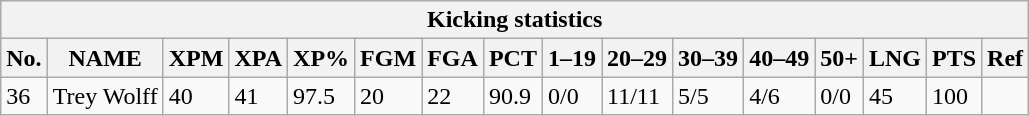<table class="wikitable collapsible collapsed">
<tr>
<th colspan="16">Kicking statistics</th>
</tr>
<tr>
<th>No.</th>
<th>NAME</th>
<th>XPM</th>
<th>XPA</th>
<th>XP%</th>
<th>FGM</th>
<th>FGA</th>
<th>PCT</th>
<th>1–19</th>
<th>20–29</th>
<th>30–39</th>
<th>40–49</th>
<th>50+</th>
<th>LNG</th>
<th>PTS</th>
<th>Ref</th>
</tr>
<tr>
<td>36</td>
<td>Trey Wolff</td>
<td>40</td>
<td>41</td>
<td>97.5</td>
<td>20</td>
<td>22</td>
<td>90.9</td>
<td>0/0</td>
<td>11/11</td>
<td>5/5</td>
<td>4/6</td>
<td>0/0</td>
<td>45</td>
<td>100</td>
<td></td>
</tr>
</table>
